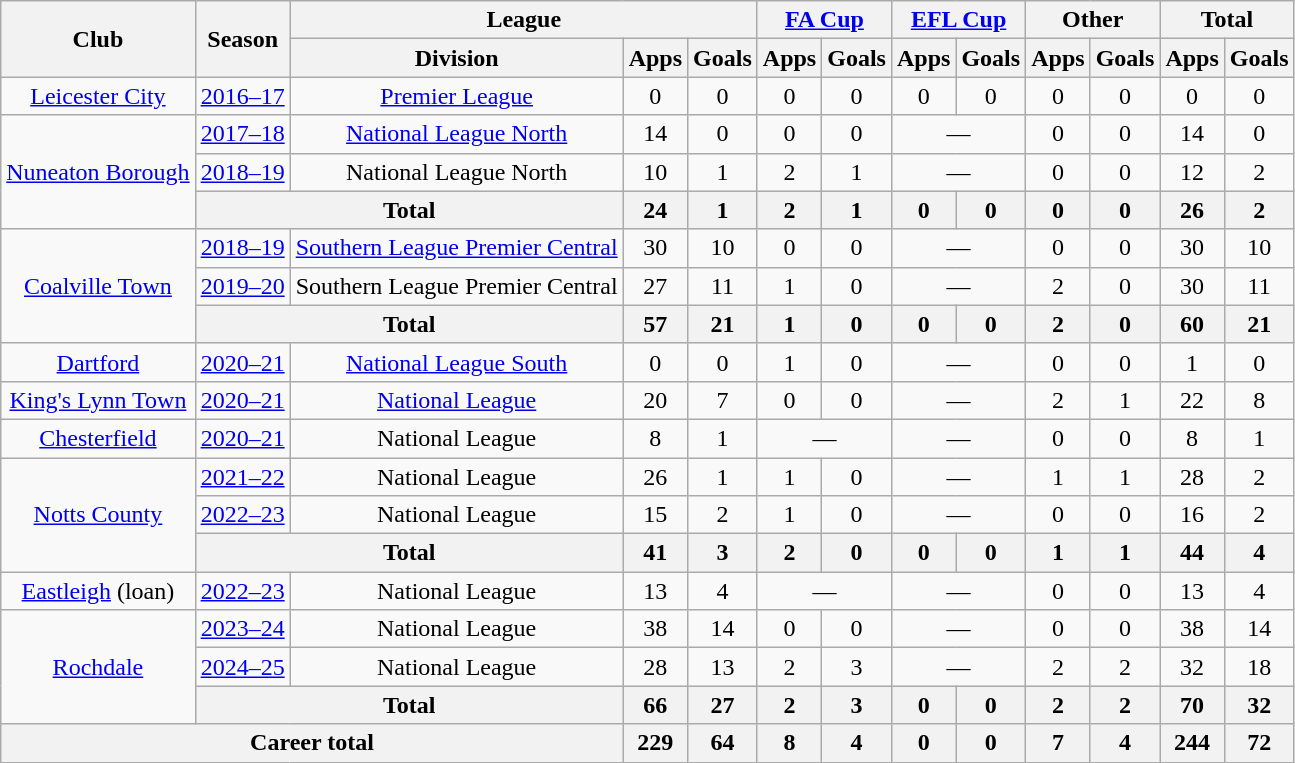<table class="wikitable" style="text-align: center">
<tr>
<th rowspan="2">Club</th>
<th rowspan="2">Season</th>
<th colspan="3">League</th>
<th colspan="2"><a href='#'>FA Cup</a></th>
<th colspan="2"><a href='#'>EFL Cup</a></th>
<th colspan="2">Other</th>
<th colspan="2">Total</th>
</tr>
<tr>
<th>Division</th>
<th>Apps</th>
<th>Goals</th>
<th>Apps</th>
<th>Goals</th>
<th>Apps</th>
<th>Goals</th>
<th>Apps</th>
<th>Goals</th>
<th>Apps</th>
<th>Goals</th>
</tr>
<tr>
<td><a href='#'>Leicester City</a></td>
<td><a href='#'>2016–17</a></td>
<td><a href='#'>Premier League</a></td>
<td>0</td>
<td>0</td>
<td>0</td>
<td>0</td>
<td>0</td>
<td>0</td>
<td>0</td>
<td>0</td>
<td>0</td>
<td>0</td>
</tr>
<tr>
<td rowspan="3"><a href='#'>Nuneaton Borough</a></td>
<td><a href='#'>2017–18</a></td>
<td><a href='#'>National League North</a></td>
<td>14</td>
<td>0</td>
<td>0</td>
<td>0</td>
<td colspan="2">—</td>
<td>0</td>
<td>0</td>
<td>14</td>
<td>0</td>
</tr>
<tr>
<td><a href='#'>2018–19</a></td>
<td>National League North</td>
<td>10</td>
<td>1</td>
<td>2</td>
<td>1</td>
<td colspan="2">—</td>
<td>0</td>
<td>0</td>
<td>12</td>
<td>2</td>
</tr>
<tr>
<th colspan="2">Total</th>
<th>24</th>
<th>1</th>
<th>2</th>
<th>1</th>
<th>0</th>
<th>0</th>
<th>0</th>
<th>0</th>
<th>26</th>
<th>2</th>
</tr>
<tr>
<td rowspan="3"><a href='#'>Coalville Town</a></td>
<td><a href='#'>2018–19</a></td>
<td><a href='#'>Southern League Premier Central</a></td>
<td>30</td>
<td>10</td>
<td>0</td>
<td>0</td>
<td colspan="2">—</td>
<td>0</td>
<td>0</td>
<td>30</td>
<td>10</td>
</tr>
<tr>
<td><a href='#'>2019–20</a></td>
<td>Southern League Premier Central</td>
<td>27</td>
<td>11</td>
<td>1</td>
<td>0</td>
<td colspan="2">—</td>
<td>2</td>
<td>0</td>
<td>30</td>
<td>11</td>
</tr>
<tr>
<th colspan="2">Total</th>
<th>57</th>
<th>21</th>
<th>1</th>
<th>0</th>
<th>0</th>
<th>0</th>
<th>2</th>
<th>0</th>
<th>60</th>
<th>21</th>
</tr>
<tr>
<td><a href='#'>Dartford</a></td>
<td><a href='#'>2020–21</a></td>
<td><a href='#'>National League South</a></td>
<td>0</td>
<td>0</td>
<td>1</td>
<td>0</td>
<td colspan="2">—</td>
<td>0</td>
<td>0</td>
<td>1</td>
<td>0</td>
</tr>
<tr>
<td><a href='#'>King's Lynn Town</a></td>
<td><a href='#'>2020–21</a></td>
<td><a href='#'>National League</a></td>
<td>20</td>
<td>7</td>
<td>0</td>
<td>0</td>
<td colspan="2">—</td>
<td>2</td>
<td>1</td>
<td>22</td>
<td>8</td>
</tr>
<tr>
<td><a href='#'>Chesterfield</a></td>
<td><a href='#'>2020–21</a></td>
<td>National League</td>
<td>8</td>
<td>1</td>
<td colspan="2">—</td>
<td colspan="2">—</td>
<td>0</td>
<td>0</td>
<td>8</td>
<td>1</td>
</tr>
<tr>
<td rowspan="3"><a href='#'>Notts County</a></td>
<td><a href='#'>2021–22</a></td>
<td>National League</td>
<td>26</td>
<td>1</td>
<td>1</td>
<td>0</td>
<td colspan="2">—</td>
<td>1</td>
<td>1</td>
<td>28</td>
<td>2</td>
</tr>
<tr>
<td><a href='#'>2022–23</a></td>
<td>National League</td>
<td>15</td>
<td>2</td>
<td>1</td>
<td>0</td>
<td colspan="2">—</td>
<td>0</td>
<td>0</td>
<td>16</td>
<td>2</td>
</tr>
<tr>
<th colspan="2">Total</th>
<th>41</th>
<th>3</th>
<th>2</th>
<th>0</th>
<th>0</th>
<th>0</th>
<th>1</th>
<th>1</th>
<th>44</th>
<th>4</th>
</tr>
<tr>
<td><a href='#'>Eastleigh</a> (loan)</td>
<td><a href='#'>2022–23</a></td>
<td>National League</td>
<td>13</td>
<td>4</td>
<td colspan="2">—</td>
<td colspan="2">—</td>
<td>0</td>
<td>0</td>
<td>13</td>
<td>4</td>
</tr>
<tr>
<td rowspan="3"><a href='#'>Rochdale</a></td>
<td><a href='#'>2023–24</a></td>
<td>National League</td>
<td>38</td>
<td>14</td>
<td>0</td>
<td>0</td>
<td colspan="2">—</td>
<td>0</td>
<td>0</td>
<td>38</td>
<td>14</td>
</tr>
<tr>
<td><a href='#'>2024–25</a></td>
<td>National League</td>
<td>28</td>
<td>13</td>
<td>2</td>
<td>3</td>
<td colspan="2">—</td>
<td>2</td>
<td>2</td>
<td>32</td>
<td>18</td>
</tr>
<tr>
<th colspan="2">Total</th>
<th>66</th>
<th>27</th>
<th>2</th>
<th>3</th>
<th>0</th>
<th>0</th>
<th>2</th>
<th>2</th>
<th>70</th>
<th>32</th>
</tr>
<tr>
<th colspan="3">Career total</th>
<th>229</th>
<th>64</th>
<th>8</th>
<th>4</th>
<th>0</th>
<th>0</th>
<th>7</th>
<th>4</th>
<th>244</th>
<th>72</th>
</tr>
</table>
